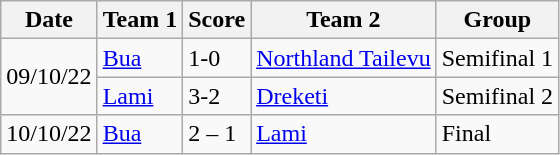<table class="wikitable">
<tr>
<th>Date</th>
<th>Team 1</th>
<th>Score</th>
<th>Team 2</th>
<th>Group</th>
</tr>
<tr>
<td rowspan="2">09/10/22</td>
<td><a href='#'>Bua</a></td>
<td>1-0</td>
<td><a href='#'>Northland Tailevu</a></td>
<td>Semifinal 1</td>
</tr>
<tr>
<td><a href='#'>Lami</a></td>
<td>3-2</td>
<td><a href='#'>Dreketi</a></td>
<td>Semifinal 2</td>
</tr>
<tr>
<td>10/10/22</td>
<td><a href='#'>Bua</a></td>
<td>2 – 1</td>
<td><a href='#'>Lami</a></td>
<td>Final</td>
</tr>
</table>
